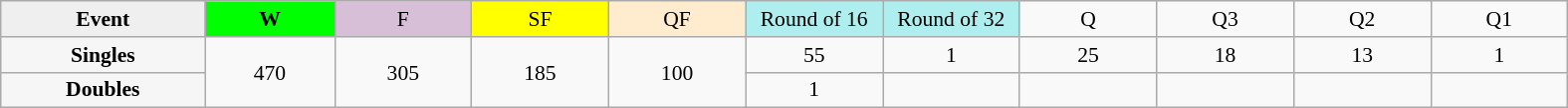<table class=wikitable style=font-size:90%;text-align:center>
<tr>
<td style="width:130px; background:#efefef;"><strong>Event</strong></td>
<td style="width:80px; background:lime;"><strong>W</strong></td>
<td style="width:85px; background:thistle;">F</td>
<td style="width:85px; background:#ff0;">SF</td>
<td style="width:85px; background:#ffebcd;">QF</td>
<td style="width:85px; background:#afeeee;">Round of 16</td>
<td style="width:85px; background:#afeeee;">Round of 32</td>
<td width=85>Q</td>
<td width=85>Q3</td>
<td width=85>Q2</td>
<td width=85>Q1</td>
</tr>
<tr>
<th style="background:#f6f6f6;">Singles</th>
<td rowspan=2>470</td>
<td rowspan=2>305</td>
<td rowspan=2>185</td>
<td rowspan=2>100</td>
<td>55</td>
<td>1</td>
<td>25</td>
<td>18</td>
<td>13</td>
<td>1</td>
</tr>
<tr>
<th style="background:#f6f6f6;">Doubles</th>
<td>1</td>
<td></td>
<td></td>
<td></td>
<td></td>
<td></td>
</tr>
</table>
